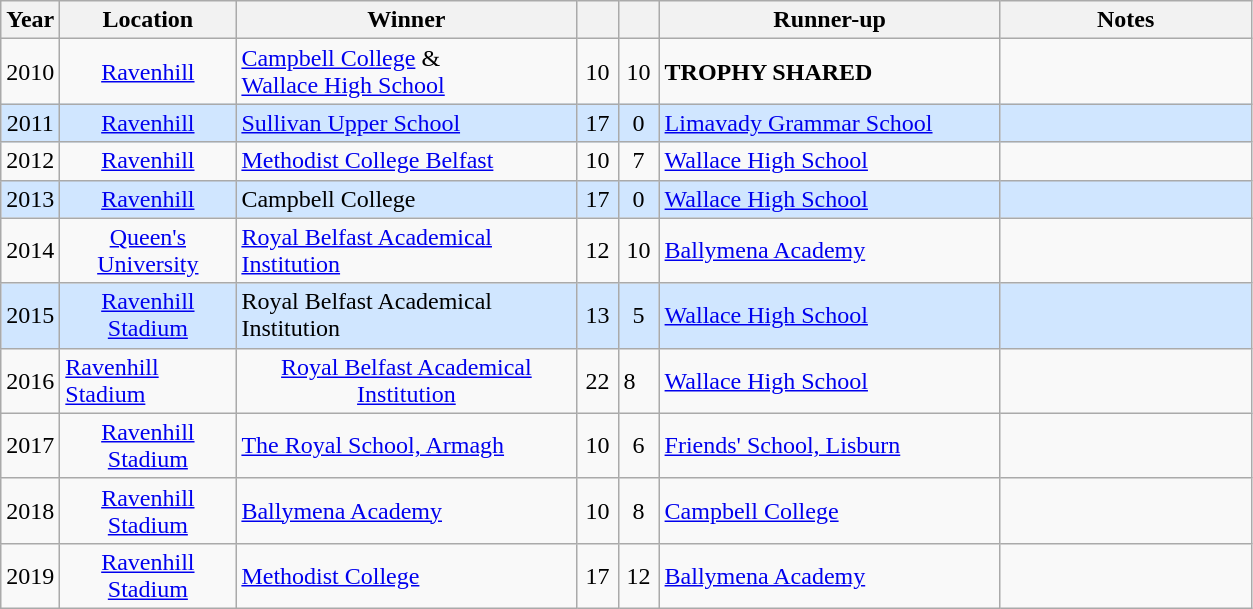<table class="wikitable">
<tr>
<th>Year</th>
<th>Location</th>
<th>Winner</th>
<th></th>
<th></th>
<th>Runner-up</th>
<th>Notes</th>
</tr>
<tr>
<td align="center">2010</td>
<td width=110 align="center"><a href='#'>Ravenhill</a></td>
<td width="220"><a href='#'>Campbell College</a> &<br><a href='#'>Wallace High School</a></td>
<td width=20 align="center">10</td>
<td width=20 align="center">10</td>
<td width=220><strong>TROPHY SHARED</strong></td>
<td width=160></td>
</tr>
<tr style="background: #D0E6FF;">
<td align="center">2011</td>
<td align="center"><a href='#'>Ravenhill</a></td>
<td><a href='#'>Sullivan Upper School</a></td>
<td align="center">17</td>
<td align="center">0</td>
<td><a href='#'>Limavady Grammar School</a></td>
<td></td>
</tr>
<tr>
<td align="center">2012</td>
<td align="center"><a href='#'>Ravenhill</a></td>
<td><a href='#'>Methodist College Belfast</a></td>
<td align="center">10</td>
<td align="center">7</td>
<td><a href='#'>Wallace High School</a></td>
<td></td>
</tr>
<tr style="background: #D0E6FF;">
<td align="center">2013</td>
<td align="center"><a href='#'>Ravenhill</a></td>
<td>Campbell College</td>
<td align="center">17</td>
<td align="center">0</td>
<td><a href='#'>Wallace High School</a></td>
<td></td>
</tr>
<tr>
<td align="center">2014</td>
<td align="center"><a href='#'>Queen's University</a></td>
<td><a href='#'>Royal Belfast Academical Institution</a></td>
<td align="center">12</td>
<td align="center">10</td>
<td><a href='#'>Ballymena Academy</a></td>
<td></td>
</tr>
<tr style="background: #D0E6FF;">
<td align="center">2015</td>
<td align="center"><a href='#'>Ravenhill Stadium</a></td>
<td>Royal Belfast Academical Institution</td>
<td align="center">13</td>
<td align="center">5</td>
<td><a href='#'>Wallace High School</a></td>
<td></td>
</tr>
<tr>
<td>2016</td>
<td><a href='#'>Ravenhill Stadium</a></td>
<td align="center"><a href='#'>Royal Belfast Academical Institution</a></td>
<td align="center">22</td>
<td>8</td>
<td><a href='#'>Wallace High School</a></td>
</tr>
<tr>
<td align="center">2017</td>
<td align="center"><a href='#'>Ravenhill Stadium</a></td>
<td><a href='#'>The Royal School, Armagh</a></td>
<td align="center">10</td>
<td align="center">6</td>
<td><a href='#'>Friends' School, Lisburn</a></td>
<td></td>
</tr>
<tr>
<td align="center">2018</td>
<td align="center"><a href='#'>Ravenhill Stadium</a></td>
<td><a href='#'>Ballymena Academy</a></td>
<td align="center">10</td>
<td align="center">8</td>
<td><a href='#'>Campbell College</a></td>
<td></td>
</tr>
<tr>
<td align="center">2019</td>
<td align="center"><a href='#'>Ravenhill Stadium</a></td>
<td><a href='#'>Methodist College</a></td>
<td align="center">17</td>
<td align="center">12</td>
<td><a href='#'>Ballymena Academy</a></td>
<td></td>
</tr>
</table>
